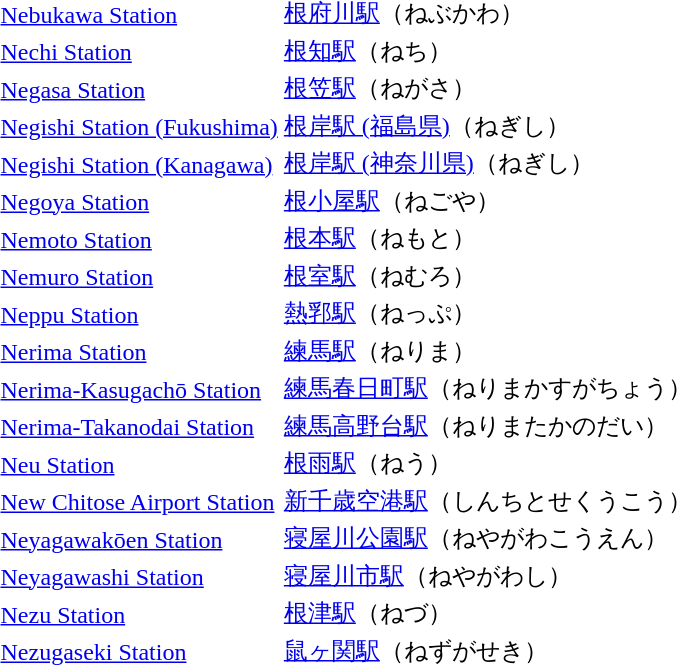<table>
<tr>
<td><a href='#'>Nebukawa Station</a></td>
<td><a href='#'>根府川駅</a>（ねぶかわ）</td>
</tr>
<tr>
<td><a href='#'>Nechi Station</a></td>
<td><a href='#'>根知駅</a>（ねち）</td>
</tr>
<tr>
<td><a href='#'>Negasa Station</a></td>
<td><a href='#'>根笠駅</a>（ねがさ）</td>
</tr>
<tr>
<td><a href='#'>Negishi Station (Fukushima)</a></td>
<td><a href='#'>根岸駅 (福島県)</a>（ねぎし）</td>
</tr>
<tr>
<td><a href='#'>Negishi Station (Kanagawa)</a></td>
<td><a href='#'>根岸駅 (神奈川県)</a>（ねぎし）</td>
</tr>
<tr>
<td><a href='#'>Negoya Station</a></td>
<td><a href='#'>根小屋駅</a>（ねごや）</td>
</tr>
<tr>
<td><a href='#'>Nemoto Station</a></td>
<td><a href='#'>根本駅</a>（ねもと）</td>
</tr>
<tr>
<td><a href='#'>Nemuro Station</a></td>
<td><a href='#'>根室駅</a>（ねむろ）</td>
</tr>
<tr>
<td><a href='#'>Neppu Station</a></td>
<td><a href='#'>熱郛駅</a>（ねっぷ）</td>
</tr>
<tr>
<td><a href='#'>Nerima Station</a></td>
<td><a href='#'>練馬駅</a>（ねりま）</td>
</tr>
<tr>
<td><a href='#'>Nerima-Kasugachō Station</a></td>
<td><a href='#'>練馬春日町駅</a>（ねりまかすがちょう）</td>
</tr>
<tr>
<td><a href='#'>Nerima-Takanodai Station</a></td>
<td><a href='#'>練馬高野台駅</a>（ねりまたかのだい）</td>
</tr>
<tr>
<td><a href='#'>Neu Station</a></td>
<td><a href='#'>根雨駅</a>（ねう）</td>
</tr>
<tr>
<td><a href='#'>New Chitose Airport Station</a></td>
<td><a href='#'>新千歳空港駅</a>（しんちとせくうこう）</td>
</tr>
<tr>
<td><a href='#'>Neyagawakōen Station</a></td>
<td><a href='#'>寝屋川公園駅</a>（ねやがわこうえん）</td>
</tr>
<tr>
<td><a href='#'>Neyagawashi Station</a></td>
<td><a href='#'>寝屋川市駅</a>（ねやがわし）</td>
</tr>
<tr>
<td><a href='#'>Nezu Station</a></td>
<td><a href='#'>根津駅</a>（ねづ）</td>
</tr>
<tr>
<td><a href='#'>Nezugaseki Station</a></td>
<td><a href='#'>鼠ヶ関駅</a>（ねずがせき）</td>
</tr>
</table>
